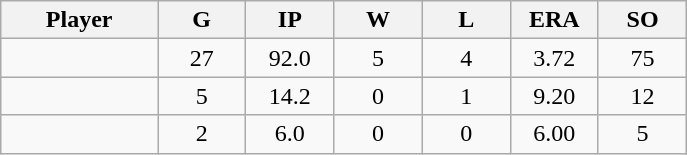<table class="wikitable sortable">
<tr>
<th bgcolor="#DDDDFF" width="16%">Player</th>
<th bgcolor="#DDDDFF" width="9%">G</th>
<th bgcolor="#DDDDFF" width="9%">IP</th>
<th bgcolor="#DDDDFF" width="9%">W</th>
<th bgcolor="#DDDDFF" width="9%">L</th>
<th bgcolor="#DDDDFF" width="9%">ERA</th>
<th bgcolor="#DDDDFF" width="9%">SO</th>
</tr>
<tr align="center">
<td></td>
<td>27</td>
<td>92.0</td>
<td>5</td>
<td>4</td>
<td>3.72</td>
<td>75</td>
</tr>
<tr align="center">
<td></td>
<td>5</td>
<td>14.2</td>
<td>0</td>
<td>1</td>
<td>9.20</td>
<td>12</td>
</tr>
<tr align="center">
<td></td>
<td>2</td>
<td>6.0</td>
<td>0</td>
<td>0</td>
<td>6.00</td>
<td>5</td>
</tr>
</table>
